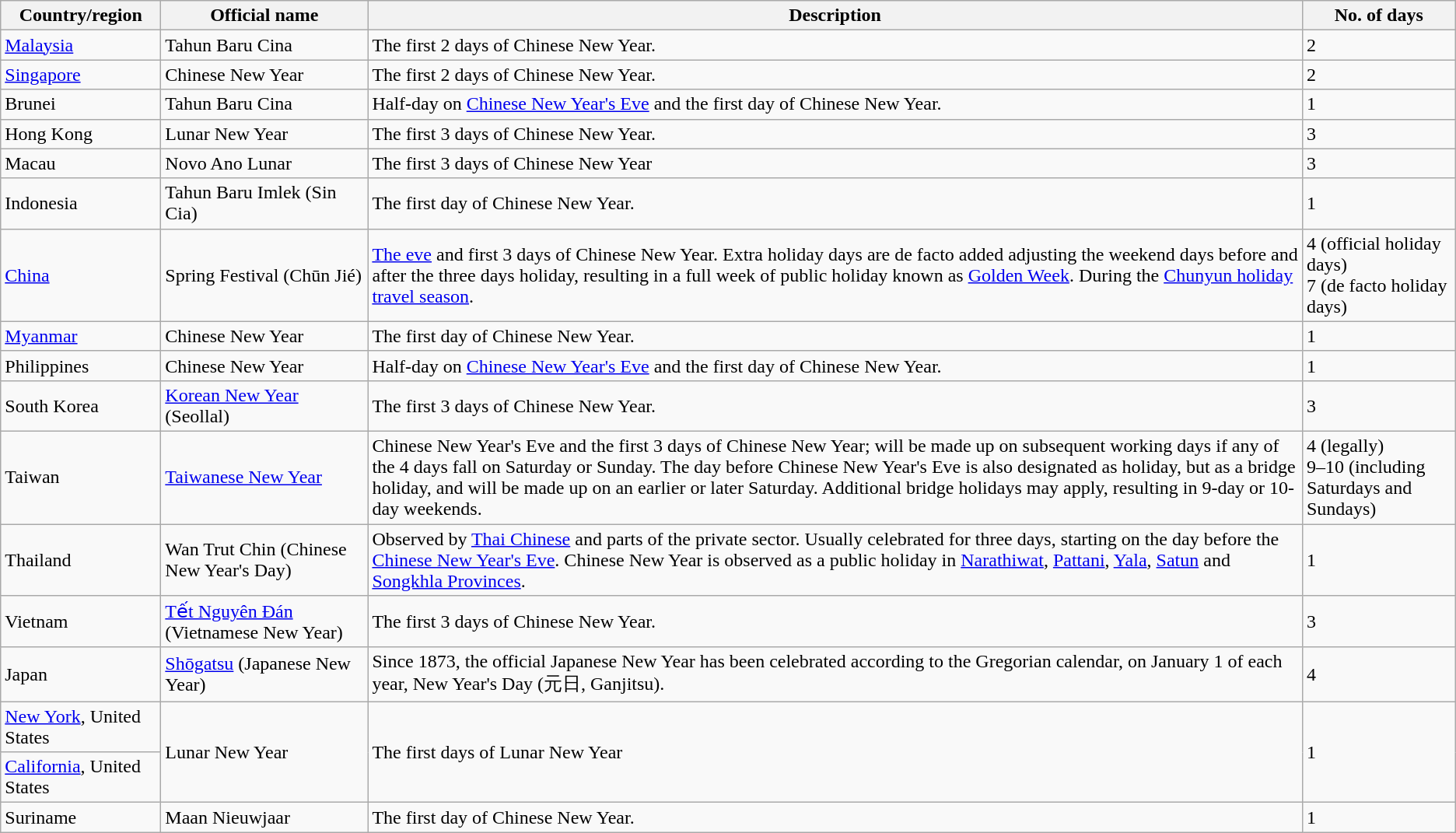<table class="wikitable sortable mw-collapsible">
<tr>
<th width=130>Country/region</th>
<th width=170>Official name</th>
<th>Description</th>
<th>No. of days</th>
</tr>
<tr>
<td><a href='#'>Malaysia</a></td>
<td>Tahun Baru Cina</td>
<td>The first 2 days of Chinese New Year.</td>
<td>2</td>
</tr>
<tr>
<td><a href='#'>Singapore</a></td>
<td>Chinese New Year</td>
<td>The first 2 days of Chinese New Year.</td>
<td>2</td>
</tr>
<tr>
<td>Brunei</td>
<td>Tahun Baru Cina</td>
<td>Half-day on <a href='#'>Chinese New Year's Eve</a> and the first day of Chinese New Year.</td>
<td>1</td>
</tr>
<tr>
<td>Hong Kong</td>
<td>Lunar New Year</td>
<td>The first 3 days of Chinese New Year.</td>
<td>3</td>
</tr>
<tr>
<td>Macau</td>
<td>Novo Ano Lunar</td>
<td>The first 3 days of Chinese New Year</td>
<td>3</td>
</tr>
<tr>
<td>Indonesia</td>
<td>Tahun Baru Imlek (Sin Cia)</td>
<td>The first day of Chinese New Year.</td>
<td>1</td>
</tr>
<tr>
<td><a href='#'>China</a></td>
<td>Spring Festival (Chūn Jié)</td>
<td><a href='#'>The eve</a> and first 3 days of Chinese New Year. Extra holiday days are de facto added adjusting the weekend days before and after the three days holiday, resulting in a full week of public holiday known as <a href='#'>Golden Week</a>. During the <a href='#'>Chunyun holiday travel season</a>.</td>
<td>4 (official holiday days)<br>7 (de facto holiday days)</td>
</tr>
<tr>
<td><a href='#'>Myanmar</a></td>
<td>Chinese New Year</td>
<td>The first day of Chinese New Year.</td>
<td>1</td>
</tr>
<tr>
<td>Philippines</td>
<td>Chinese New Year</td>
<td>Half-day on <a href='#'>Chinese New Year's Eve</a> and the first day of Chinese New Year.</td>
<td>1</td>
</tr>
<tr>
<td>South Korea</td>
<td><a href='#'>Korean New Year</a> (Seollal)</td>
<td>The first 3 days of Chinese New Year.</td>
<td>3</td>
</tr>
<tr>
<td>Taiwan</td>
<td><a href='#'>Taiwanese New Year</a></td>
<td>Chinese New Year's Eve and the first 3 days of Chinese New Year; will be made up on subsequent working days if any of the 4 days fall on Saturday or Sunday. The day before Chinese New Year's Eve is also designated as holiday, but as a bridge holiday, and will be made up on an earlier or later Saturday. Additional bridge holidays may apply, resulting in 9-day or 10-day weekends.</td>
<td>4 (legally)<br>9–10 (including Saturdays and Sundays)</td>
</tr>
<tr>
<td>Thailand</td>
<td>Wan Trut Chin (Chinese New Year's Day)</td>
<td>Observed by <a href='#'>Thai Chinese</a> and parts of the private sector. Usually celebrated for three days, starting on the day before the <a href='#'>Chinese New Year's Eve</a>. Chinese New Year is observed as a public holiday in <a href='#'>Narathiwat</a>, <a href='#'>Pattani</a>, <a href='#'>Yala</a>, <a href='#'>Satun</a> and <a href='#'>Songkhla Provinces</a>.</td>
<td>1</td>
</tr>
<tr>
<td>Vietnam</td>
<td><a href='#'>Tết Nguyên Đán</a> (Vietnamese New Year)</td>
<td>The first 3 days of Chinese New Year.</td>
<td>3</td>
</tr>
<tr>
<td>Japan</td>
<td><a href='#'>Shōgatsu</a> (Japanese New Year)</td>
<td>Since 1873, the official Japanese New Year has been celebrated according to the Gregorian calendar, on January 1 of each year, New Year's Day (元日, Ganjitsu).</td>
<td>4</td>
</tr>
<tr>
<td><a href='#'>New York</a>, United States</td>
<td rowspan=2>Lunar New Year</td>
<td rowspan=2>The first days of Lunar New Year</td>
<td rowspan=2>1</td>
</tr>
<tr>
<td><a href='#'>California</a>, United States</td>
</tr>
<tr>
<td>Suriname</td>
<td>Maan Nieuwjaar</td>
<td>The first day of Chinese New Year.</td>
<td>1</td>
</tr>
</table>
